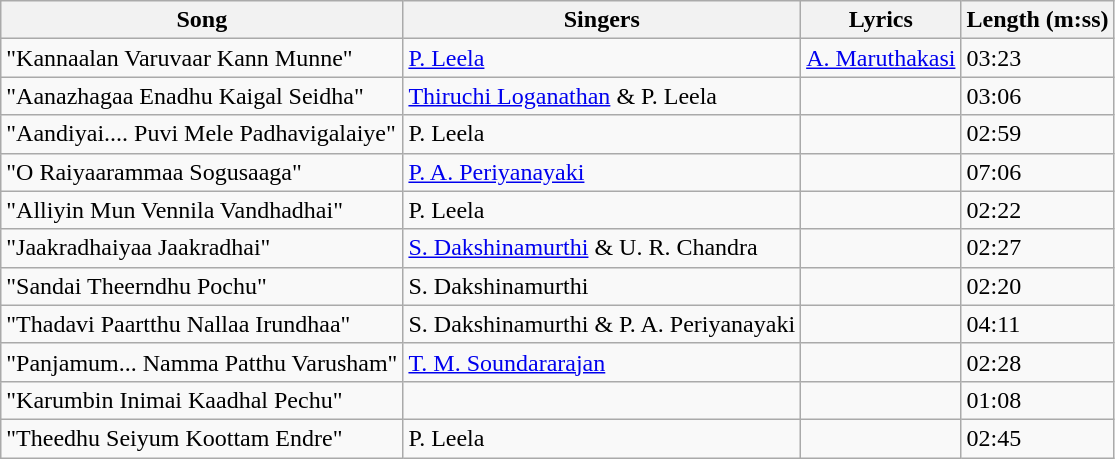<table class="wikitable">
<tr>
<th>Song</th>
<th>Singers</th>
<th>Lyrics</th>
<th>Length (m:ss)</th>
</tr>
<tr>
<td>"Kannaalan Varuvaar Kann Munne"</td>
<td><a href='#'>P. Leela</a></td>
<td><a href='#'>A. Maruthakasi</a></td>
<td>03:23</td>
</tr>
<tr>
<td>"Aanazhagaa Enadhu Kaigal Seidha"</td>
<td><a href='#'>Thiruchi Loganathan</a> & P. Leela</td>
<td></td>
<td>03:06</td>
</tr>
<tr>
<td>"Aandiyai.... Puvi Mele Padhavigalaiye"</td>
<td>P. Leela</td>
<td></td>
<td>02:59</td>
</tr>
<tr>
<td>"O Raiyaarammaa Sogusaaga"</td>
<td><a href='#'>P. A. Periyanayaki</a></td>
<td></td>
<td>07:06</td>
</tr>
<tr>
<td>"Alliyin Mun Vennila Vandhadhai"</td>
<td>P. Leela</td>
<td></td>
<td>02:22</td>
</tr>
<tr>
<td>"Jaakradhaiyaa Jaakradhai"</td>
<td><a href='#'>S. Dakshinamurthi</a> & U. R. Chandra</td>
<td></td>
<td>02:27</td>
</tr>
<tr>
<td>"Sandai Theerndhu Pochu"</td>
<td>S. Dakshinamurthi</td>
<td></td>
<td>02:20</td>
</tr>
<tr>
<td>"Thadavi Paartthu Nallaa Irundhaa"</td>
<td>S. Dakshinamurthi & P. A. Periyanayaki</td>
<td></td>
<td>04:11</td>
</tr>
<tr>
<td>"Panjamum... Namma Patthu Varusham"</td>
<td><a href='#'>T. M. Soundararajan</a></td>
<td></td>
<td>02:28</td>
</tr>
<tr>
<td>"Karumbin Inimai Kaadhal Pechu"</td>
<td></td>
<td></td>
<td>01:08</td>
</tr>
<tr>
<td>"Theedhu Seiyum Koottam Endre"</td>
<td>P. Leela</td>
<td></td>
<td>02:45</td>
</tr>
</table>
